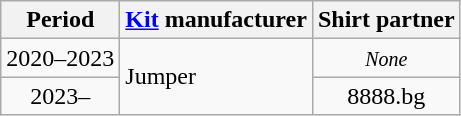<table class="wikitable" style="text-align: center">
<tr>
<th>Period</th>
<th><a href='#'>Kit</a> manufacturer</th>
<th>Shirt partner</th>
</tr>
<tr>
<td>2020–2023</td>
<td align="Left" rowspan=2> Jumper</td>
<td><small><em>None</em></small></td>
</tr>
<tr>
<td>2023–</td>
<td align="Center" rowspan=1>8888.bg</td>
</tr>
</table>
